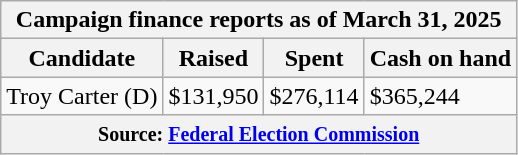<table class="wikitable sortable">
<tr>
<th colspan=4>Campaign finance reports as of March 31, 2025</th>
</tr>
<tr style="text-align:center;">
<th>Candidate</th>
<th>Raised</th>
<th>Spent</th>
<th>Cash on hand</th>
</tr>
<tr>
<td>Troy Carter (D)</td>
<td>$131,950</td>
<td>$276,114</td>
<td>$365,244</td>
</tr>
<tr>
<th colspan="4"><small>Source: <a href='#'>Federal Election Commission</a></small></th>
</tr>
</table>
